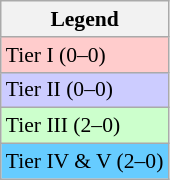<table class="wikitable" style="font-size:90%;">
<tr>
<th>Legend</th>
</tr>
<tr style="background:#fcc;">
<td>Tier I (0–0)</td>
</tr>
<tr style="background:#ccf;">
<td>Tier II (0–0)</td>
</tr>
<tr style="background:#cfc;">
<td>Tier III (2–0)</td>
</tr>
<tr style="background:#6cf;">
<td>Tier IV & V (2–0)</td>
</tr>
</table>
